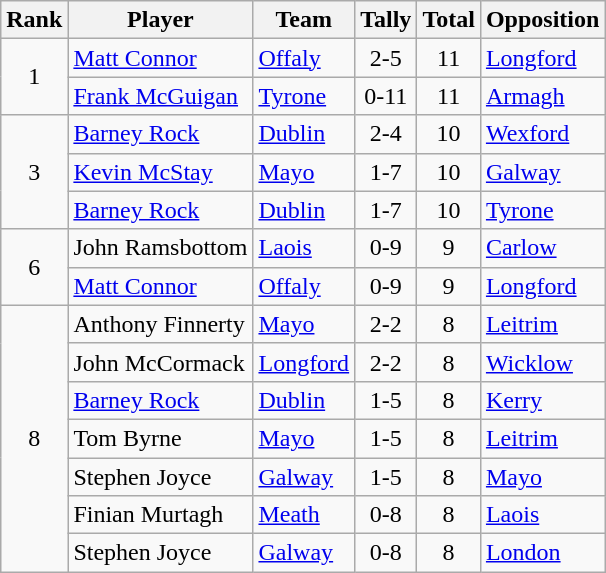<table class="wikitable">
<tr>
<th>Rank</th>
<th>Player</th>
<th>Team</th>
<th>Tally</th>
<th>Total</th>
<th>Opposition</th>
</tr>
<tr>
<td rowspan=2 align=center>1</td>
<td><a href='#'>Matt Connor</a></td>
<td><a href='#'>Offaly</a></td>
<td align=center>2-5</td>
<td align=center>11</td>
<td><a href='#'>Longford</a></td>
</tr>
<tr>
<td><a href='#'>Frank McGuigan</a></td>
<td><a href='#'>Tyrone</a></td>
<td align=center>0-11</td>
<td align=center>11</td>
<td><a href='#'>Armagh</a></td>
</tr>
<tr>
<td rowspan=3 align=center>3</td>
<td><a href='#'>Barney Rock</a></td>
<td><a href='#'>Dublin</a></td>
<td align=center>2-4</td>
<td align=center>10</td>
<td><a href='#'>Wexford</a></td>
</tr>
<tr>
<td><a href='#'>Kevin McStay</a></td>
<td><a href='#'>Mayo</a></td>
<td align=center>1-7</td>
<td align=center>10</td>
<td><a href='#'>Galway</a></td>
</tr>
<tr>
<td><a href='#'>Barney Rock</a></td>
<td><a href='#'>Dublin</a></td>
<td align=center>1-7</td>
<td align=center>10</td>
<td><a href='#'>Tyrone</a></td>
</tr>
<tr>
<td rowspan=2 align=center>6</td>
<td>John Ramsbottom</td>
<td><a href='#'>Laois</a></td>
<td align=center>0-9</td>
<td align=center>9</td>
<td><a href='#'>Carlow</a></td>
</tr>
<tr>
<td><a href='#'>Matt Connor</a></td>
<td><a href='#'>Offaly</a></td>
<td align=center>0-9</td>
<td align=center>9</td>
<td><a href='#'>Longford</a></td>
</tr>
<tr>
<td rowspan=7 align=center>8</td>
<td>Anthony Finnerty</td>
<td><a href='#'>Mayo</a></td>
<td align=center>2-2</td>
<td align=center>8</td>
<td><a href='#'>Leitrim</a></td>
</tr>
<tr>
<td>John McCormack</td>
<td><a href='#'>Longford</a></td>
<td align=center>2-2</td>
<td align=center>8</td>
<td><a href='#'>Wicklow</a></td>
</tr>
<tr>
<td><a href='#'>Barney Rock</a></td>
<td><a href='#'>Dublin</a></td>
<td align=center>1-5</td>
<td align=center>8</td>
<td><a href='#'>Kerry</a></td>
</tr>
<tr>
<td>Tom Byrne</td>
<td><a href='#'>Mayo</a></td>
<td align=center>1-5</td>
<td align=center>8</td>
<td><a href='#'>Leitrim</a></td>
</tr>
<tr>
<td>Stephen Joyce</td>
<td><a href='#'>Galway</a></td>
<td align=center>1-5</td>
<td align=center>8</td>
<td><a href='#'>Mayo</a></td>
</tr>
<tr>
<td>Finian Murtagh</td>
<td><a href='#'>Meath</a></td>
<td align=center>0-8</td>
<td align=center>8</td>
<td><a href='#'>Laois</a></td>
</tr>
<tr>
<td>Stephen Joyce</td>
<td><a href='#'>Galway</a></td>
<td align=center>0-8</td>
<td align=center>8</td>
<td><a href='#'>London</a></td>
</tr>
</table>
